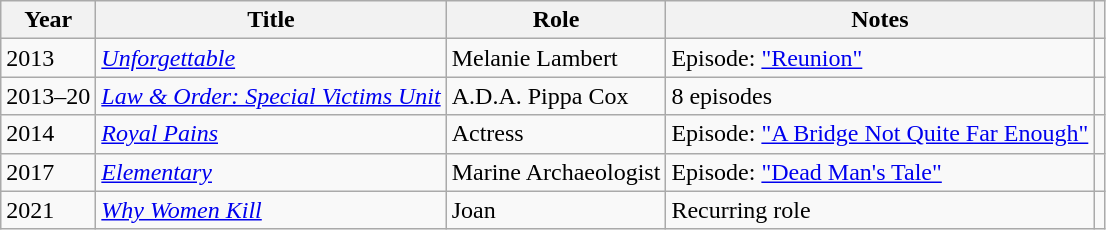<table class="wikitable sortable">
<tr>
<th>Year</th>
<th>Title</th>
<th>Role</th>
<th>Notes</th>
<th></th>
</tr>
<tr>
<td>2013</td>
<td><em><a href='#'>Unforgettable</a></em></td>
<td>Melanie Lambert</td>
<td>Episode: <a href='#'>"Reunion"</a></td>
<td></td>
</tr>
<tr>
<td>2013–20</td>
<td><em><a href='#'>Law & Order: Special Victims Unit</a></em></td>
<td>A.D.A. Pippa Cox</td>
<td>8 episodes</td>
<td></td>
</tr>
<tr>
<td>2014</td>
<td><em><a href='#'>Royal Pains</a></em></td>
<td>Actress</td>
<td>Episode: <a href='#'>"A Bridge Not Quite Far Enough"</a></td>
<td></td>
</tr>
<tr>
<td>2017</td>
<td><em><a href='#'>Elementary</a></em></td>
<td>Marine Archaeologist</td>
<td>Episode: <a href='#'>"Dead Man's Tale"</a></td>
<td></td>
</tr>
<tr>
<td>2021</td>
<td><em><a href='#'>Why Women Kill</a></em></td>
<td>Joan</td>
<td>Recurring role</td>
<td></td>
</tr>
</table>
